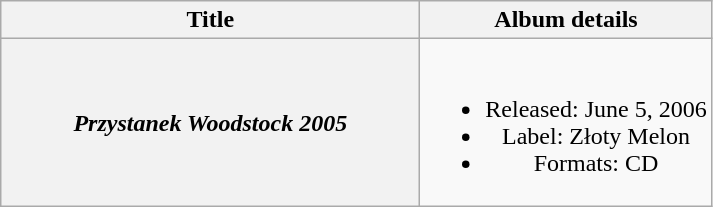<table class="wikitable plainrowheaders" style="text-align:center;">
<tr>
<th scope="col" style="width:17em;">Title</th>
<th scope="col">Album details</th>
</tr>
<tr>
<th scope="row"><em>Przystanek Woodstock 2005</em></th>
<td><br><ul><li>Released: June 5, 2006</li><li>Label: Złoty Melon</li><li>Formats: CD</li></ul></td>
</tr>
</table>
